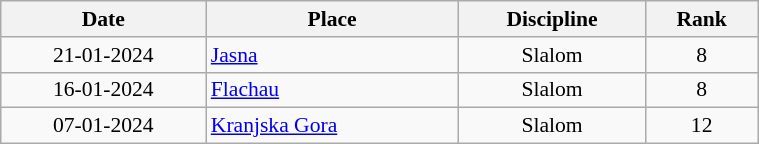<table class="wikitable sortable" width=40% style="font-size:90%; text-align:center;">
<tr>
<th>Date</th>
<th>Place</th>
<th>Discipline</th>
<th>Rank</th>
</tr>
<tr>
<td>21-01-2024</td>
<td align=left> <a href='#'>Jasna</a></td>
<td>Slalom</td>
<td>8</td>
</tr>
<tr>
<td>16-01-2024</td>
<td align=left> <a href='#'>Flachau</a></td>
<td>Slalom</td>
<td>8</td>
</tr>
<tr>
<td>07-01-2024</td>
<td align=left> <a href='#'>Kranjska Gora</a></td>
<td>Slalom</td>
<td>12</td>
</tr>
</table>
